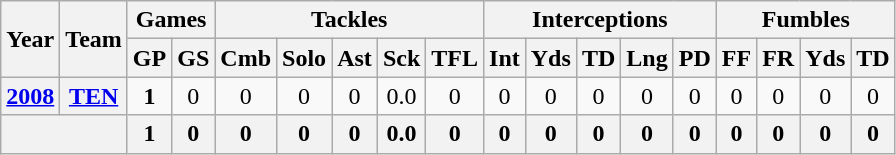<table class="wikitable" style="text-align:center">
<tr>
<th rowspan="2">Year</th>
<th rowspan="2">Team</th>
<th colspan="2">Games</th>
<th colspan="5">Tackles</th>
<th colspan="5">Interceptions</th>
<th colspan="4">Fumbles</th>
</tr>
<tr>
<th>GP</th>
<th>GS</th>
<th>Cmb</th>
<th>Solo</th>
<th>Ast</th>
<th>Sck</th>
<th>TFL</th>
<th>Int</th>
<th>Yds</th>
<th>TD</th>
<th>Lng</th>
<th>PD</th>
<th>FF</th>
<th>FR</th>
<th>Yds</th>
<th>TD</th>
</tr>
<tr>
<th><a href='#'>2008</a></th>
<th><a href='#'>TEN</a></th>
<td><strong>1</strong></td>
<td>0</td>
<td>0</td>
<td>0</td>
<td>0</td>
<td>0.0</td>
<td>0</td>
<td>0</td>
<td>0</td>
<td>0</td>
<td>0</td>
<td>0</td>
<td>0</td>
<td>0</td>
<td>0</td>
<td>0</td>
</tr>
<tr>
<th colspan="2"></th>
<th>1</th>
<th>0</th>
<th>0</th>
<th>0</th>
<th>0</th>
<th>0.0</th>
<th>0</th>
<th>0</th>
<th>0</th>
<th>0</th>
<th>0</th>
<th>0</th>
<th>0</th>
<th>0</th>
<th>0</th>
<th>0</th>
</tr>
</table>
